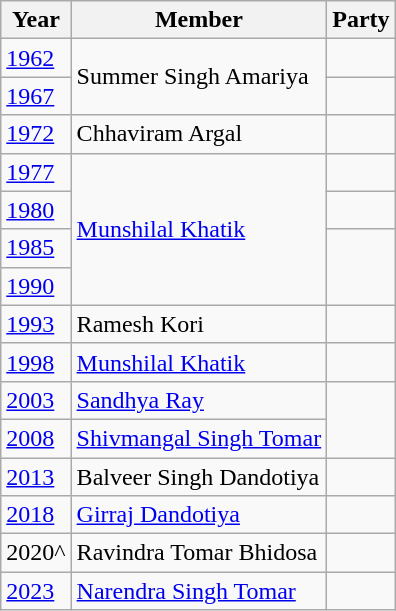<table class="wikitable">
<tr>
<th>Year</th>
<th>Member</th>
<th colspan=2>Party</th>
</tr>
<tr>
<td><a href='#'>1962</a></td>
<td rowspan="2">Summer Singh Amariya</td>
<td></td>
</tr>
<tr>
<td><a href='#'>1967</a></td>
</tr>
<tr>
<td><a href='#'>1972</a></td>
<td>Chhaviram Argal</td>
<td></td>
</tr>
<tr>
<td><a href='#'>1977</a></td>
<td rowspan="4"><a href='#'>Munshilal Khatik</a></td>
<td></td>
</tr>
<tr>
<td><a href='#'>1980</a></td>
<td></td>
</tr>
<tr>
<td><a href='#'>1985</a></td>
</tr>
<tr>
<td><a href='#'>1990</a></td>
</tr>
<tr>
<td><a href='#'>1993</a></td>
<td>Ramesh Kori</td>
<td></td>
</tr>
<tr>
<td><a href='#'>1998</a></td>
<td><a href='#'>Munshilal Khatik</a></td>
<td></td>
</tr>
<tr>
<td><a href='#'>2003</a></td>
<td><a href='#'>Sandhya Ray</a></td>
</tr>
<tr>
<td><a href='#'>2008</a></td>
<td><a href='#'>Shivmangal Singh Tomar</a></td>
</tr>
<tr>
<td><a href='#'>2013</a></td>
<td>Balveer Singh Dandotiya</td>
<td></td>
</tr>
<tr>
<td><a href='#'>2018</a></td>
<td><a href='#'>Girraj Dandotiya</a></td>
<td></td>
</tr>
<tr>
<td>2020^</td>
<td>Ravindra Tomar Bhidosa</td>
</tr>
<tr>
<td><a href='#'>2023</a></td>
<td><a href='#'>Narendra Singh Tomar</a></td>
<td></td>
</tr>
</table>
